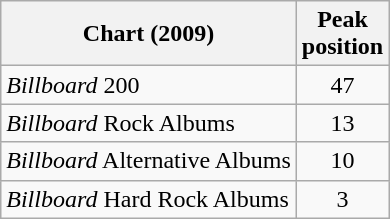<table class="wikitable">
<tr>
<th>Chart (2009)</th>
<th>Peak <br>position</th>
</tr>
<tr>
<td><em>Billboard</em> 200</td>
<td align="center">47</td>
</tr>
<tr>
<td><em>Billboard</em> Rock Albums</td>
<td align="center">13</td>
</tr>
<tr>
<td><em>Billboard</em> Alternative Albums</td>
<td align="center">10</td>
</tr>
<tr>
<td><em>Billboard</em> Hard Rock Albums</td>
<td align="center">3</td>
</tr>
</table>
